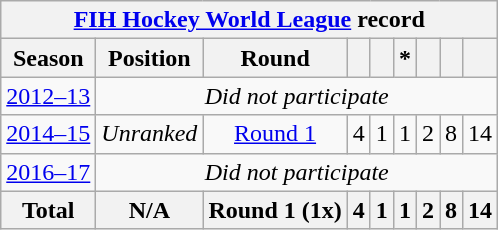<table class="wikitable" style="text-align: center;">
<tr>
<th colspan=9><a href='#'>FIH Hockey World League</a> record</th>
</tr>
<tr>
<th>Season</th>
<th>Position</th>
<th>Round</th>
<th></th>
<th></th>
<th> *</th>
<th></th>
<th></th>
<th></th>
</tr>
<tr>
<td><a href='#'>2012–13</a></td>
<td colspan=8><em>Did not participate</em></td>
</tr>
<tr>
<td><a href='#'>2014–15</a></td>
<td><em>Unranked</em></td>
<td><a href='#'>Round 1</a></td>
<td>4</td>
<td>1</td>
<td>1</td>
<td>2</td>
<td>8</td>
<td>14</td>
</tr>
<tr>
<td><a href='#'>2016–17</a></td>
<td colspan=8><em>Did not participate</em></td>
</tr>
<tr>
<th>Total</th>
<th>N/A</th>
<th>Round 1 (1x)</th>
<th>4</th>
<th>1</th>
<th>1</th>
<th>2</th>
<th>8</th>
<th>14</th>
</tr>
</table>
